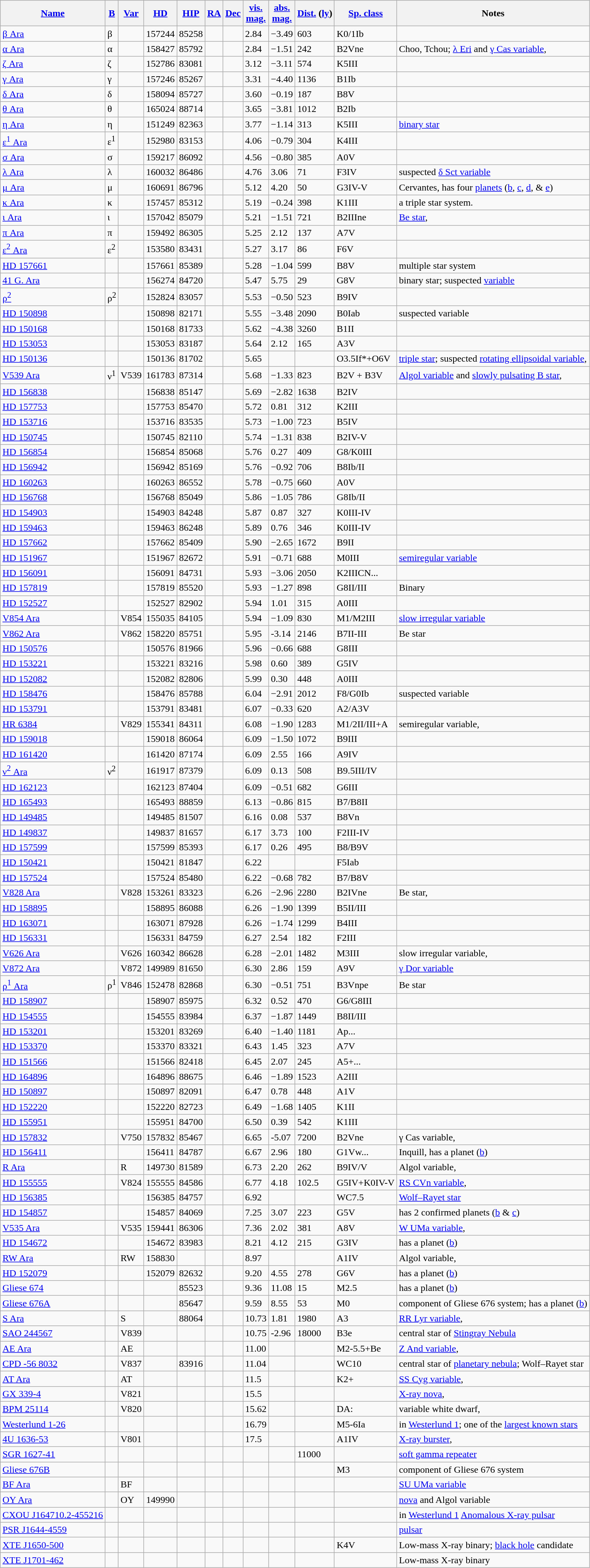<table class="wikitable sortable sticky-header">
<tr>
<th><a href='#'>Name</a></th>
<th><a href='#'>B</a></th>
<th><a href='#'>Var</a></th>
<th><a href='#'>HD</a></th>
<th><a href='#'>HIP</a></th>
<th><a href='#'>RA</a></th>
<th><a href='#'>Dec</a></th>
<th><a href='#'>vis.<br>mag.</a></th>
<th><a href='#'>abs.<br>mag.</a></th>
<th><a href='#'>Dist.</a> (<a href='#'>ly</a>)</th>
<th><a href='#'>Sp. class</a></th>
<th>Notes</th>
</tr>
<tr>
<td><a href='#'>β Ara</a></td>
<td>β</td>
<td></td>
<td>157244</td>
<td>85258</td>
<td></td>
<td></td>
<td>2.84</td>
<td>−3.49</td>
<td>603</td>
<td>K0/1Ib</td>
<td style="text-align:left;"></td>
</tr>
<tr>
<td><a href='#'>α Ara</a></td>
<td>α</td>
<td></td>
<td>158427</td>
<td>85792</td>
<td></td>
<td></td>
<td>2.84</td>
<td>−1.51</td>
<td>242</td>
<td>B2Vne</td>
<td style="text-align:left;">Choo, Tchou; <a href='#'>λ Eri</a> and <a href='#'>γ Cas variable</a>, </td>
</tr>
<tr>
<td><a href='#'>ζ Ara</a></td>
<td>ζ</td>
<td></td>
<td>152786</td>
<td>83081</td>
<td></td>
<td></td>
<td>3.12</td>
<td>−3.11</td>
<td>574</td>
<td>K5III</td>
<td style="text-align:left;"></td>
</tr>
<tr>
<td><a href='#'>γ Ara</a></td>
<td>γ</td>
<td></td>
<td>157246</td>
<td>85267</td>
<td></td>
<td></td>
<td>3.31</td>
<td>−4.40</td>
<td>1136</td>
<td>B1Ib</td>
<td style="text-align:left;"></td>
</tr>
<tr>
<td><a href='#'>δ Ara</a></td>
<td>δ</td>
<td></td>
<td>158094</td>
<td>85727</td>
<td></td>
<td></td>
<td>3.60</td>
<td>−0.19</td>
<td>187</td>
<td>B8V</td>
<td style="text-align:left;"></td>
</tr>
<tr>
<td><a href='#'>θ Ara</a></td>
<td>θ</td>
<td></td>
<td>165024</td>
<td>88714</td>
<td></td>
<td></td>
<td>3.65</td>
<td>−3.81</td>
<td>1012</td>
<td>B2Ib</td>
<td style="text-align:left;"></td>
</tr>
<tr>
<td><a href='#'>η Ara</a></td>
<td>η</td>
<td></td>
<td>151249</td>
<td>82363</td>
<td></td>
<td></td>
<td>3.77</td>
<td>−1.14</td>
<td>313</td>
<td>K5III</td>
<td style="text-align:left;"><a href='#'>binary star</a></td>
</tr>
<tr>
<td><a href='#'>ε<sup>1</sup> Ara</a></td>
<td>ε<sup>1</sup></td>
<td></td>
<td>152980</td>
<td>83153</td>
<td></td>
<td></td>
<td>4.06</td>
<td>−0.79</td>
<td>304</td>
<td>K4III</td>
<td style="text-align:left;"></td>
</tr>
<tr>
<td><a href='#'>σ Ara</a></td>
<td>σ</td>
<td></td>
<td>159217</td>
<td>86092</td>
<td></td>
<td></td>
<td>4.56</td>
<td>−0.80</td>
<td>385</td>
<td>A0V</td>
<td></td>
</tr>
<tr>
<td><a href='#'>λ Ara</a></td>
<td>λ</td>
<td></td>
<td>160032</td>
<td>86486</td>
<td></td>
<td></td>
<td>4.76</td>
<td>3.06</td>
<td>71</td>
<td>F3IV</td>
<td>suspected <a href='#'>δ Sct variable</a></td>
</tr>
<tr>
<td><a href='#'>μ Ara</a></td>
<td>μ</td>
<td></td>
<td>160691</td>
<td>86796</td>
<td></td>
<td></td>
<td>5.12</td>
<td>4.20</td>
<td>50</td>
<td>G3IV-V</td>
<td style="text-align:left;">Cervantes, has four <a href='#'>planets</a> (<a href='#'>b</a>, <a href='#'>c</a>, <a href='#'>d</a>, & <a href='#'>e</a>)</td>
</tr>
<tr>
<td><a href='#'>κ Ara</a></td>
<td>κ</td>
<td></td>
<td>157457</td>
<td>85312</td>
<td></td>
<td></td>
<td>5.19</td>
<td>−0.24</td>
<td>398</td>
<td>K1III</td>
<td>a triple star system.</td>
</tr>
<tr>
<td><a href='#'>ι Ara</a></td>
<td>ι</td>
<td></td>
<td>157042</td>
<td>85079</td>
<td></td>
<td></td>
<td>5.21</td>
<td>−1.51</td>
<td>721</td>
<td>B2IIIne</td>
<td style="text-align:left;"><a href='#'>Be star</a>, </td>
</tr>
<tr>
<td><a href='#'>π Ara</a></td>
<td>π</td>
<td></td>
<td>159492</td>
<td>86305</td>
<td></td>
<td></td>
<td>5.25</td>
<td>2.12</td>
<td>137</td>
<td>A7V</td>
<td></td>
</tr>
<tr>
<td><a href='#'>ε<sup>2</sup> Ara</a></td>
<td>ε<sup>2</sup></td>
<td></td>
<td>153580</td>
<td>83431</td>
<td></td>
<td></td>
<td>5.27</td>
<td>3.17</td>
<td>86</td>
<td>F6V</td>
<td></td>
</tr>
<tr>
<td><a href='#'>HD 157661</a></td>
<td></td>
<td></td>
<td>157661</td>
<td>85389</td>
<td></td>
<td></td>
<td>5.28</td>
<td>−1.04</td>
<td>599</td>
<td>B8V</td>
<td>multiple star system</td>
</tr>
<tr>
<td><a href='#'>41 G. Ara</a></td>
<td></td>
<td></td>
<td>156274</td>
<td>84720</td>
<td></td>
<td></td>
<td>5.47</td>
<td>5.75</td>
<td>29</td>
<td>G8V</td>
<td style="text-align:left;">binary star; suspected <a href='#'>variable</a></td>
</tr>
<tr>
<td><a href='#'>ρ<sup>2</sup></a></td>
<td>ρ<sup>2</sup></td>
<td></td>
<td>152824</td>
<td>83057</td>
<td></td>
<td></td>
<td>5.53</td>
<td>−0.50</td>
<td>523</td>
<td>B9IV</td>
<td></td>
</tr>
<tr>
<td><a href='#'>HD 150898</a></td>
<td></td>
<td></td>
<td>150898</td>
<td>82171</td>
<td></td>
<td></td>
<td>5.55</td>
<td>−3.48</td>
<td>2090</td>
<td>B0Iab</td>
<td>suspected variable</td>
</tr>
<tr>
<td><a href='#'>HD 150168</a></td>
<td></td>
<td></td>
<td>150168</td>
<td>81733</td>
<td></td>
<td></td>
<td>5.62</td>
<td>−4.38</td>
<td>3260</td>
<td>B1II</td>
<td></td>
</tr>
<tr>
<td><a href='#'>HD 153053</a></td>
<td></td>
<td></td>
<td>153053</td>
<td>83187</td>
<td></td>
<td></td>
<td>5.64</td>
<td>2.12</td>
<td>165</td>
<td>A3V</td>
<td></td>
</tr>
<tr>
<td><a href='#'>HD 150136</a></td>
<td></td>
<td></td>
<td>150136</td>
<td>81702</td>
<td></td>
<td></td>
<td>5.65</td>
<td></td>
<td></td>
<td>O3.5If*+O6V</td>
<td><a href='#'>triple star</a>; suspected <a href='#'>rotating ellipsoidal variable</a>, </td>
</tr>
<tr>
<td><a href='#'>V539 Ara</a></td>
<td>ν<sup>1</sup></td>
<td>V539</td>
<td>161783</td>
<td>87314</td>
<td></td>
<td></td>
<td>5.68</td>
<td>−1.33</td>
<td>823</td>
<td>B2V + B3V</td>
<td style="text-align:left;"><a href='#'>Algol variable</a> and <a href='#'>slowly pulsating B star</a>, </td>
</tr>
<tr>
<td><a href='#'>HD 156838</a></td>
<td></td>
<td></td>
<td>156838</td>
<td>85147</td>
<td></td>
<td></td>
<td>5.69</td>
<td>−2.82</td>
<td>1638</td>
<td>B2IV</td>
<td></td>
</tr>
<tr>
<td><a href='#'>HD 157753</a></td>
<td></td>
<td></td>
<td>157753</td>
<td>85470</td>
<td></td>
<td></td>
<td>5.72</td>
<td>0.81</td>
<td>312</td>
<td>K2III</td>
<td></td>
</tr>
<tr>
<td><a href='#'>HD 153716</a></td>
<td></td>
<td></td>
<td>153716</td>
<td>83535</td>
<td></td>
<td></td>
<td>5.73</td>
<td>−1.00</td>
<td>723</td>
<td>B5IV</td>
<td></td>
</tr>
<tr>
<td><a href='#'>HD 150745</a></td>
<td></td>
<td></td>
<td>150745</td>
<td>82110</td>
<td></td>
<td></td>
<td>5.74</td>
<td>−1.31</td>
<td>838</td>
<td>B2IV-V</td>
<td></td>
</tr>
<tr>
<td><a href='#'>HD 156854</a></td>
<td></td>
<td></td>
<td>156854</td>
<td>85068</td>
<td></td>
<td></td>
<td>5.76</td>
<td>0.27</td>
<td>409</td>
<td>G8/K0III</td>
<td></td>
</tr>
<tr>
<td><a href='#'>HD 156942</a></td>
<td></td>
<td></td>
<td>156942</td>
<td>85169</td>
<td></td>
<td></td>
<td>5.76</td>
<td>−0.92</td>
<td>706</td>
<td>B8Ib/II</td>
<td></td>
</tr>
<tr>
<td><a href='#'>HD 160263</a></td>
<td></td>
<td></td>
<td>160263</td>
<td>86552</td>
<td></td>
<td></td>
<td>5.78</td>
<td>−0.75</td>
<td>660</td>
<td>A0V</td>
<td></td>
</tr>
<tr>
<td><a href='#'>HD 156768</a></td>
<td></td>
<td></td>
<td>156768</td>
<td>85049</td>
<td></td>
<td></td>
<td>5.86</td>
<td>−1.05</td>
<td>786</td>
<td>G8Ib/II</td>
<td></td>
</tr>
<tr>
<td><a href='#'>HD 154903</a></td>
<td></td>
<td></td>
<td>154903</td>
<td>84248</td>
<td></td>
<td></td>
<td>5.87</td>
<td>0.87</td>
<td>327</td>
<td>K0III-IV</td>
<td></td>
</tr>
<tr>
<td><a href='#'>HD 159463</a></td>
<td></td>
<td></td>
<td>159463</td>
<td>86248</td>
<td></td>
<td></td>
<td>5.89</td>
<td>0.76</td>
<td>346</td>
<td>K0III-IV</td>
<td></td>
</tr>
<tr>
<td><a href='#'>HD 157662</a></td>
<td></td>
<td></td>
<td>157662</td>
<td>85409</td>
<td></td>
<td></td>
<td>5.90</td>
<td>−2.65</td>
<td>1672</td>
<td>B9II</td>
<td></td>
</tr>
<tr>
<td><a href='#'>HD 151967</a></td>
<td></td>
<td></td>
<td>151967</td>
<td>82672</td>
<td></td>
<td></td>
<td>5.91</td>
<td>−0.71</td>
<td>688</td>
<td>M0III</td>
<td><a href='#'>semiregular variable</a></td>
</tr>
<tr>
<td><a href='#'>HD 156091</a></td>
<td></td>
<td></td>
<td>156091</td>
<td>84731</td>
<td></td>
<td></td>
<td>5.93</td>
<td>−3.06</td>
<td>2050</td>
<td>K2IIICN...</td>
<td></td>
</tr>
<tr>
<td><a href='#'>HD 157819</a></td>
<td></td>
<td></td>
<td>157819</td>
<td>85520</td>
<td></td>
<td></td>
<td>5.93</td>
<td>−1.27</td>
<td>898</td>
<td>G8II/III</td>
<td>Binary</td>
</tr>
<tr>
<td><a href='#'>HD 152527</a></td>
<td></td>
<td></td>
<td>152527</td>
<td>82902</td>
<td></td>
<td></td>
<td>5.94</td>
<td>1.01</td>
<td>315</td>
<td>A0III</td>
<td></td>
</tr>
<tr>
<td><a href='#'>V854 Ara</a></td>
<td></td>
<td>V854</td>
<td>155035</td>
<td>84105</td>
<td></td>
<td></td>
<td>5.94</td>
<td>−1.09</td>
<td>830</td>
<td>M1/M2III</td>
<td><a href='#'>slow irregular variable</a></td>
</tr>
<tr>
<td><a href='#'>V862 Ara</a></td>
<td></td>
<td>V862</td>
<td>158220</td>
<td>85751</td>
<td></td>
<td></td>
<td>5.95</td>
<td>-3.14</td>
<td>2146</td>
<td>B7II-III</td>
<td>Be star</td>
</tr>
<tr>
<td><a href='#'>HD 150576</a></td>
<td></td>
<td></td>
<td>150576</td>
<td>81966</td>
<td></td>
<td></td>
<td>5.96</td>
<td>−0.66</td>
<td>688</td>
<td>G8III</td>
<td></td>
</tr>
<tr>
<td><a href='#'>HD 153221</a></td>
<td></td>
<td></td>
<td>153221</td>
<td>83216</td>
<td></td>
<td></td>
<td>5.98</td>
<td>0.60</td>
<td>389</td>
<td>G5IV</td>
<td></td>
</tr>
<tr>
<td><a href='#'>HD 152082</a></td>
<td></td>
<td></td>
<td>152082</td>
<td>82806</td>
<td></td>
<td></td>
<td>5.99</td>
<td>0.30</td>
<td>448</td>
<td>A0III</td>
<td></td>
</tr>
<tr>
<td><a href='#'>HD 158476</a></td>
<td></td>
<td></td>
<td>158476</td>
<td>85788</td>
<td></td>
<td></td>
<td>6.04</td>
<td>−2.91</td>
<td>2012</td>
<td>F8/G0Ib</td>
<td>suspected variable</td>
</tr>
<tr>
<td><a href='#'>HD 153791</a></td>
<td></td>
<td></td>
<td>153791</td>
<td>83481</td>
<td></td>
<td></td>
<td>6.07</td>
<td>−0.33</td>
<td>620</td>
<td>A2/A3V</td>
<td></td>
</tr>
<tr>
<td><a href='#'>HR 6384</a></td>
<td></td>
<td>V829</td>
<td>155341</td>
<td>84311</td>
<td></td>
<td></td>
<td>6.08</td>
<td>−1.90</td>
<td>1283</td>
<td>M1/2II/III+A</td>
<td>semiregular variable, </td>
</tr>
<tr>
<td><a href='#'>HD 159018</a></td>
<td></td>
<td></td>
<td>159018</td>
<td>86064</td>
<td></td>
<td></td>
<td>6.09</td>
<td>−1.50</td>
<td>1072</td>
<td>B9III</td>
<td></td>
</tr>
<tr>
<td><a href='#'>HD 161420</a></td>
<td></td>
<td></td>
<td>161420</td>
<td>87174</td>
<td></td>
<td></td>
<td>6.09</td>
<td>2.55</td>
<td>166</td>
<td>A9IV</td>
<td></td>
</tr>
<tr>
<td><a href='#'>ν<sup>2</sup> Ara</a></td>
<td>ν<sup>2</sup></td>
<td></td>
<td>161917</td>
<td>87379</td>
<td></td>
<td></td>
<td>6.09</td>
<td>0.13</td>
<td>508</td>
<td>B9.5III/IV</td>
<td></td>
</tr>
<tr>
<td><a href='#'>HD 162123</a></td>
<td></td>
<td></td>
<td>162123</td>
<td>87404</td>
<td></td>
<td></td>
<td>6.09</td>
<td>−0.51</td>
<td>682</td>
<td>G6III</td>
<td></td>
</tr>
<tr>
<td><a href='#'>HD 165493</a></td>
<td></td>
<td></td>
<td>165493</td>
<td>88859</td>
<td></td>
<td></td>
<td>6.13</td>
<td>−0.86</td>
<td>815</td>
<td>B7/B8II</td>
<td></td>
</tr>
<tr>
<td><a href='#'>HD 149485</a></td>
<td></td>
<td></td>
<td>149485</td>
<td>81507</td>
<td></td>
<td></td>
<td>6.16</td>
<td>0.08</td>
<td>537</td>
<td>B8Vn</td>
<td></td>
</tr>
<tr>
<td><a href='#'>HD 149837</a></td>
<td></td>
<td></td>
<td>149837</td>
<td>81657</td>
<td></td>
<td></td>
<td>6.17</td>
<td>3.73</td>
<td>100</td>
<td>F2III-IV</td>
<td></td>
</tr>
<tr>
<td><a href='#'>HD 157599</a></td>
<td></td>
<td></td>
<td>157599</td>
<td>85393</td>
<td></td>
<td></td>
<td>6.17</td>
<td>0.26</td>
<td>495</td>
<td>B8/B9V</td>
<td></td>
</tr>
<tr>
<td><a href='#'>HD 150421</a></td>
<td></td>
<td></td>
<td>150421</td>
<td>81847</td>
<td></td>
<td></td>
<td>6.22</td>
<td></td>
<td></td>
<td>F5Iab</td>
<td></td>
</tr>
<tr>
<td><a href='#'>HD 157524</a></td>
<td></td>
<td></td>
<td>157524</td>
<td>85480</td>
<td></td>
<td></td>
<td>6.22</td>
<td>−0.68</td>
<td>782</td>
<td>B7/B8V</td>
<td></td>
</tr>
<tr>
<td><a href='#'>V828 Ara</a></td>
<td></td>
<td>V828</td>
<td>153261</td>
<td>83323</td>
<td></td>
<td></td>
<td>6.26</td>
<td>−2.96</td>
<td>2280</td>
<td>B2IVne</td>
<td>Be star, </td>
</tr>
<tr>
<td><a href='#'>HD 158895</a></td>
<td></td>
<td></td>
<td>158895</td>
<td>86088</td>
<td></td>
<td></td>
<td>6.26</td>
<td>−1.90</td>
<td>1399</td>
<td>B5II/III</td>
<td></td>
</tr>
<tr V>
<td><a href='#'>HD 163071</a></td>
<td></td>
<td></td>
<td>163071</td>
<td>87928</td>
<td></td>
<td></td>
<td>6.26</td>
<td>−1.74</td>
<td>1299</td>
<td>B4III</td>
<td></td>
</tr>
<tr>
<td><a href='#'>HD 156331</a></td>
<td></td>
<td></td>
<td>156331</td>
<td>84759</td>
<td></td>
<td></td>
<td>6.27</td>
<td>2.54</td>
<td>182</td>
<td>F2III</td>
<td></td>
</tr>
<tr>
<td><a href='#'>V626 Ara</a></td>
<td></td>
<td>V626</td>
<td>160342</td>
<td>86628</td>
<td></td>
<td></td>
<td>6.28</td>
<td>−2.01</td>
<td>1482</td>
<td>M3III</td>
<td>slow irregular variable, </td>
</tr>
<tr>
<td><a href='#'>V872 Ara</a></td>
<td></td>
<td>V872</td>
<td>149989</td>
<td>81650</td>
<td></td>
<td></td>
<td>6.30</td>
<td>2.86</td>
<td>159</td>
<td>A9V</td>
<td><a href='#'>γ Dor variable</a></td>
</tr>
<tr>
<td><a href='#'>ρ<sup>1</sup> Ara</a></td>
<td>ρ<sup>1</sup></td>
<td>V846</td>
<td>152478</td>
<td>82868</td>
<td></td>
<td></td>
<td>6.30</td>
<td>−0.51</td>
<td>751</td>
<td>B3Vnpe</td>
<td>Be star</td>
</tr>
<tr>
<td><a href='#'>HD 158907</a></td>
<td></td>
<td></td>
<td>158907</td>
<td>85975</td>
<td></td>
<td></td>
<td>6.32</td>
<td>0.52</td>
<td>470</td>
<td>G6/G8III</td>
<td></td>
</tr>
<tr>
<td><a href='#'>HD 154555</a></td>
<td></td>
<td></td>
<td>154555</td>
<td>83984</td>
<td></td>
<td></td>
<td>6.37</td>
<td>−1.87</td>
<td>1449</td>
<td>B8II/III</td>
<td></td>
</tr>
<tr>
<td><a href='#'>HD 153201</a></td>
<td></td>
<td></td>
<td>153201</td>
<td>83269</td>
<td></td>
<td></td>
<td>6.40</td>
<td>−1.40</td>
<td>1181</td>
<td>Ap...</td>
<td></td>
</tr>
<tr>
<td><a href='#'>HD 153370</a></td>
<td></td>
<td></td>
<td>153370</td>
<td>83321</td>
<td></td>
<td></td>
<td>6.43</td>
<td>1.45</td>
<td>323</td>
<td>A7V</td>
<td></td>
</tr>
<tr>
<td><a href='#'>HD 151566</a></td>
<td></td>
<td></td>
<td>151566</td>
<td>82418</td>
<td></td>
<td></td>
<td>6.45</td>
<td>2.07</td>
<td>245</td>
<td>A5+...</td>
<td></td>
</tr>
<tr>
<td><a href='#'>HD 164896</a></td>
<td></td>
<td></td>
<td>164896</td>
<td>88675</td>
<td></td>
<td></td>
<td>6.46</td>
<td>−1.89</td>
<td>1523</td>
<td>A2III</td>
<td></td>
</tr>
<tr>
<td><a href='#'>HD 150897</a></td>
<td></td>
<td></td>
<td>150897</td>
<td>82091</td>
<td></td>
<td></td>
<td>6.47</td>
<td>0.78</td>
<td>448</td>
<td>A1V</td>
<td></td>
</tr>
<tr>
<td><a href='#'>HD 152220</a></td>
<td></td>
<td></td>
<td>152220</td>
<td>82723</td>
<td></td>
<td></td>
<td>6.49</td>
<td>−1.68</td>
<td>1405</td>
<td>K1II</td>
<td></td>
</tr>
<tr>
<td><a href='#'>HD 155951</a></td>
<td></td>
<td></td>
<td>155951</td>
<td>84700</td>
<td></td>
<td></td>
<td>6.50</td>
<td>0.39</td>
<td>542</td>
<td>K1III</td>
<td></td>
</tr>
<tr>
<td><a href='#'>HD 157832</a></td>
<td></td>
<td>V750</td>
<td>157832</td>
<td>85467</td>
<td></td>
<td></td>
<td>6.65</td>
<td>-5.07</td>
<td>7200</td>
<td>B2Vne</td>
<td style="text-align:left;">γ Cas variable, </td>
</tr>
<tr>
<td><a href='#'>HD 156411</a></td>
<td></td>
<td></td>
<td>156411</td>
<td>84787</td>
<td></td>
<td></td>
<td>6.67</td>
<td>2.96</td>
<td>180</td>
<td>G1Vw...</td>
<td style="text-align:left;">Inquill, has a planet (<a href='#'>b</a>)</td>
</tr>
<tr>
<td><a href='#'>R Ara</a></td>
<td></td>
<td>R</td>
<td>149730</td>
<td>81589</td>
<td></td>
<td></td>
<td>6.73</td>
<td>2.20</td>
<td>262</td>
<td>B9IV/V</td>
<td style="text-align:left;">Algol variable, </td>
</tr>
<tr>
<td><a href='#'>HD 155555</a></td>
<td></td>
<td>V824</td>
<td>155555</td>
<td>84586</td>
<td></td>
<td></td>
<td>6.77</td>
<td>4.18</td>
<td>102.5</td>
<td>G5IV+K0IV-V</td>
<td style="text-align:left;"><a href='#'>RS CVn variable</a>, </td>
</tr>
<tr>
<td><a href='#'>HD 156385</a></td>
<td></td>
<td></td>
<td>156385</td>
<td>84757</td>
<td></td>
<td></td>
<td>6.92</td>
<td></td>
<td></td>
<td>WC7.5</td>
<td style="text-align:left;"><a href='#'>Wolf–Rayet star</a></td>
</tr>
<tr>
<td><a href='#'>HD 154857</a></td>
<td></td>
<td></td>
<td>154857</td>
<td>84069</td>
<td></td>
<td></td>
<td>7.25</td>
<td>3.07</td>
<td>223</td>
<td>G5V</td>
<td style="text-align:left;">has 2 confirmed planets (<a href='#'>b</a> & <a href='#'>c</a>)</td>
</tr>
<tr>
<td><a href='#'>V535 Ara</a></td>
<td></td>
<td>V535</td>
<td>159441</td>
<td>86306</td>
<td></td>
<td></td>
<td>7.36</td>
<td>2.02</td>
<td>381</td>
<td>A8V</td>
<td style="text-align:left;"><a href='#'>W UMa variable</a>, </td>
</tr>
<tr>
<td><a href='#'>HD 154672</a></td>
<td></td>
<td></td>
<td>154672</td>
<td>83983</td>
<td></td>
<td></td>
<td>8.21</td>
<td>4.12</td>
<td>215</td>
<td>G3IV</td>
<td style="text-align:left;">has a planet (<a href='#'>b</a>)</td>
</tr>
<tr>
<td><a href='#'>RW Ara</a></td>
<td></td>
<td>RW</td>
<td>158830</td>
<td></td>
<td></td>
<td></td>
<td>8.97</td>
<td></td>
<td></td>
<td>A1IV</td>
<td style="text-align:left;">Algol variable, </td>
</tr>
<tr>
<td><a href='#'>HD 152079</a></td>
<td></td>
<td></td>
<td>152079</td>
<td>82632</td>
<td></td>
<td></td>
<td>9.20</td>
<td>4.55</td>
<td>278</td>
<td>G6V</td>
<td style="text-align:left;">has a planet (<a href='#'>b</a>)</td>
</tr>
<tr>
<td><a href='#'>Gliese 674</a></td>
<td></td>
<td></td>
<td></td>
<td>85523</td>
<td></td>
<td></td>
<td>9.36</td>
<td>11.08</td>
<td>15</td>
<td>M2.5</td>
<td style="text-align:left;">has a planet (<a href='#'>b</a>)</td>
</tr>
<tr>
<td><a href='#'>Gliese 676A</a></td>
<td></td>
<td></td>
<td></td>
<td>85647</td>
<td></td>
<td></td>
<td>9.59</td>
<td>8.55</td>
<td>53</td>
<td>M0</td>
<td style="text-align:left;">component of Gliese 676 system; has a planet (<a href='#'>b</a>)</td>
</tr>
<tr>
<td><a href='#'>S Ara</a></td>
<td></td>
<td>S</td>
<td></td>
<td>88064</td>
<td></td>
<td></td>
<td>10.73</td>
<td>1.81</td>
<td>1980</td>
<td>A3</td>
<td style="text-align:left;"><a href='#'>RR Lyr variable</a>, </td>
</tr>
<tr>
<td><a href='#'>SAO 244567</a></td>
<td></td>
<td>V839</td>
<td></td>
<td></td>
<td></td>
<td></td>
<td>10.75</td>
<td>-2.96</td>
<td>18000</td>
<td>B3e</td>
<td style="text-align:left;">central star of <a href='#'>Stingray Nebula</a></td>
</tr>
<tr>
<td><a href='#'>AE Ara</a></td>
<td></td>
<td>AE</td>
<td></td>
<td></td>
<td></td>
<td></td>
<td>11.00</td>
<td></td>
<td></td>
<td>M2-5.5+Be</td>
<td style="text-align:left;"><a href='#'>Z And variable</a>, </td>
</tr>
<tr>
<td><a href='#'>CPD -56 8032</a></td>
<td></td>
<td>V837</td>
<td></td>
<td>83916</td>
<td></td>
<td></td>
<td>11.04</td>
<td></td>
<td></td>
<td>WC10</td>
<td style="text-align:left;">central star of <a href='#'>planetary nebula</a>; Wolf–Rayet star </td>
</tr>
<tr>
<td><a href='#'>AT Ara</a></td>
<td></td>
<td>AT</td>
<td></td>
<td></td>
<td></td>
<td></td>
<td>11.5</td>
<td></td>
<td></td>
<td>K2+</td>
<td style="text-align:left;"><a href='#'>SS Cyg variable</a>, </td>
</tr>
<tr>
<td><a href='#'>GX 339-4</a></td>
<td></td>
<td>V821</td>
<td></td>
<td></td>
<td></td>
<td></td>
<td>15.5</td>
<td></td>
<td></td>
<td></td>
<td style="text-align:left;"><a href='#'>X-ray nova</a>, </td>
</tr>
<tr>
<td><a href='#'>BPM 25114</a></td>
<td></td>
<td>V820</td>
<td></td>
<td></td>
<td></td>
<td></td>
<td>15.62</td>
<td></td>
<td></td>
<td>DA:</td>
<td style="text-align:left;">variable white dwarf, </td>
</tr>
<tr>
<td><a href='#'>Westerlund 1-26</a></td>
<td></td>
<td></td>
<td></td>
<td></td>
<td></td>
<td></td>
<td>16.79</td>
<td></td>
<td></td>
<td>M5-6Ia</td>
<td style="text-align:left;">in <a href='#'>Westerlund 1</a>; one of the <a href='#'>largest known stars</a></td>
</tr>
<tr>
<td><a href='#'>4U 1636-53</a></td>
<td></td>
<td>V801</td>
<td></td>
<td></td>
<td></td>
<td></td>
<td>17.5</td>
<td></td>
<td></td>
<td>A1IV</td>
<td style="text-align:left;"><a href='#'>X-ray burster</a>, </td>
</tr>
<tr>
<td><a href='#'>SGR 1627-41</a></td>
<td></td>
<td></td>
<td></td>
<td></td>
<td></td>
<td></td>
<td></td>
<td></td>
<td>11000</td>
<td></td>
<td style="text-align:left;"><a href='#'>soft gamma repeater</a></td>
</tr>
<tr>
<td><a href='#'>Gliese 676B</a></td>
<td></td>
<td></td>
<td></td>
<td></td>
<td></td>
<td></td>
<td></td>
<td></td>
<td></td>
<td>M3</td>
<td style="text-align:left;">component of Gliese 676 system</td>
</tr>
<tr>
<td><a href='#'>BF Ara</a></td>
<td></td>
<td>BF</td>
<td></td>
<td></td>
<td></td>
<td></td>
<td></td>
<td></td>
<td></td>
<td></td>
<td style="text-align:left;"><a href='#'>SU UMa variable</a></td>
</tr>
<tr>
<td><a href='#'>OY Ara</a></td>
<td></td>
<td>OY</td>
<td>149990</td>
<td></td>
<td></td>
<td></td>
<td></td>
<td></td>
<td></td>
<td></td>
<td style="text-align:left;"><a href='#'>nova</a> and Algol variable</td>
</tr>
<tr>
<td><a href='#'>CXOU J164710.2-455216</a></td>
<td></td>
<td></td>
<td></td>
<td></td>
<td></td>
<td></td>
<td></td>
<td></td>
<td></td>
<td></td>
<td style="text-align:left;">in <a href='#'>Westerlund 1</a> <a href='#'>Anomalous X-ray pulsar</a></td>
</tr>
<tr>
<td><a href='#'>PSR J1644-4559</a></td>
<td></td>
<td></td>
<td></td>
<td></td>
<td></td>
<td></td>
<td></td>
<td></td>
<td></td>
<td></td>
<td style="text-align:left;"><a href='#'>pulsar</a></td>
</tr>
<tr>
<td><a href='#'>XTE J1650-500</a></td>
<td></td>
<td></td>
<td></td>
<td></td>
<td></td>
<td></td>
<td></td>
<td></td>
<td></td>
<td>K4V</td>
<td style="text-align:left;">Low-mass X-ray binary; <a href='#'>black hole</a> candidate</td>
</tr>
<tr>
<td><a href='#'>XTE J1701-462</a></td>
<td></td>
<td></td>
<td></td>
<td></td>
<td></td>
<td></td>
<td></td>
<td></td>
<td></td>
<td></td>
<td style="text-align:left;">Low-mass X-ray binary<br></td>
</tr>
</table>
